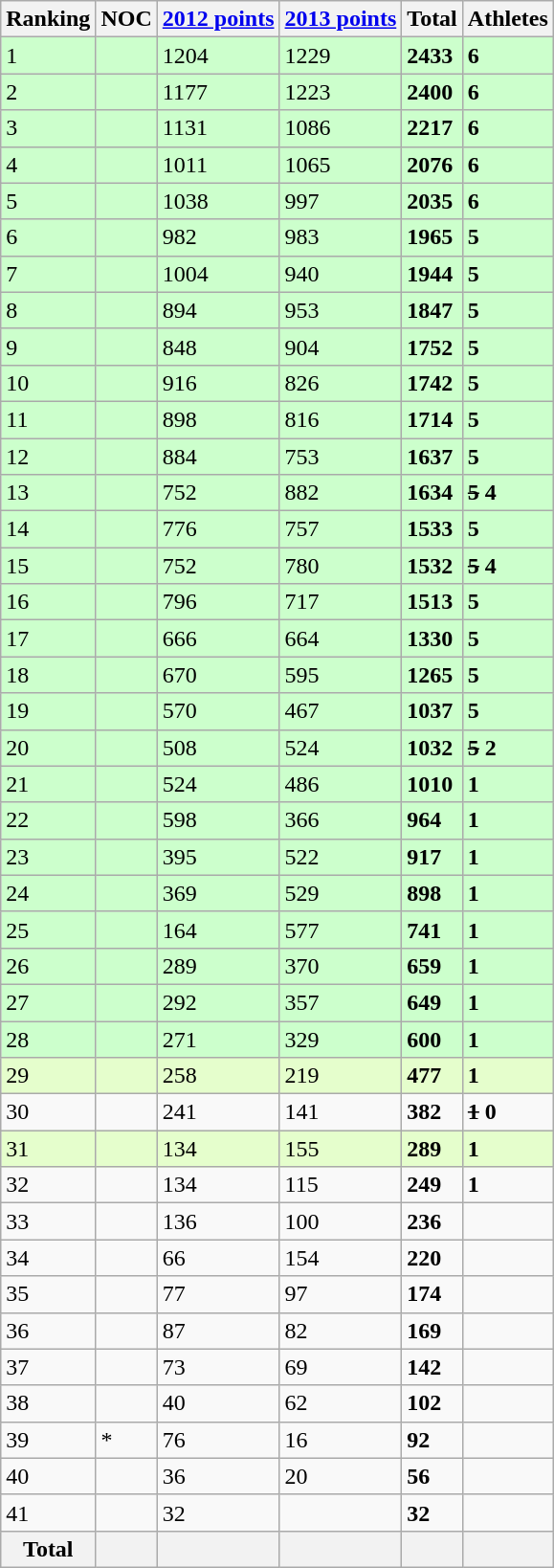<table class="wikitable sortable">
<tr>
<th>Ranking</th>
<th>NOC</th>
<th><a href='#'>2012 points</a></th>
<th><a href='#'>2013 points</a></th>
<th>Total</th>
<th>Athletes</th>
</tr>
<tr bgcolor=ccffcc>
<td>1</td>
<td align=left></td>
<td>1204</td>
<td>1229</td>
<td><strong>2433</strong></td>
<td><strong>6</strong></td>
</tr>
<tr bgcolor=ccffcc>
<td>2</td>
<td align=left></td>
<td>1177</td>
<td>1223</td>
<td><strong>2400</strong></td>
<td><strong>6</strong></td>
</tr>
<tr bgcolor=ccffcc>
<td>3</td>
<td align=left></td>
<td>1131</td>
<td>1086</td>
<td><strong>2217</strong></td>
<td><strong>6</strong></td>
</tr>
<tr bgcolor=ccffcc>
<td>4</td>
<td align=left></td>
<td>1011</td>
<td>1065</td>
<td><strong>2076</strong></td>
<td><strong>6</strong></td>
</tr>
<tr bgcolor=ccffcc>
<td>5</td>
<td align=left></td>
<td>1038</td>
<td>997</td>
<td><strong>2035</strong></td>
<td><strong>6</strong></td>
</tr>
<tr bgcolor=ccffcc>
<td>6</td>
<td align=left></td>
<td>982</td>
<td>983</td>
<td><strong>1965</strong></td>
<td><strong>5</strong></td>
</tr>
<tr bgcolor=ccffcc>
<td>7</td>
<td align=left></td>
<td>1004</td>
<td>940</td>
<td><strong>1944</strong></td>
<td><strong>5</strong></td>
</tr>
<tr bgcolor=ccffcc>
<td>8</td>
<td align=left></td>
<td>894</td>
<td>953</td>
<td><strong>1847</strong></td>
<td><strong>5</strong></td>
</tr>
<tr bgcolor=ccffcc>
<td>9</td>
<td align=left></td>
<td>848</td>
<td>904</td>
<td><strong>1752</strong></td>
<td><strong>5</strong></td>
</tr>
<tr bgcolor=ccffcc>
<td>10</td>
<td align=left></td>
<td>916</td>
<td>826</td>
<td><strong>1742</strong></td>
<td><strong>5</strong></td>
</tr>
<tr bgcolor=ccffcc>
<td>11</td>
<td align=left></td>
<td>898</td>
<td>816</td>
<td><strong>1714</strong></td>
<td><strong>5</strong></td>
</tr>
<tr bgcolor=ccffcc>
<td>12</td>
<td align=left></td>
<td>884</td>
<td>753</td>
<td><strong>1637</strong></td>
<td><strong>5</strong></td>
</tr>
<tr bgcolor=ccffcc>
<td>13</td>
<td align=left></td>
<td>752</td>
<td>882</td>
<td><strong>1634</strong></td>
<td><s><strong>5</strong></s> <strong>4</strong></td>
</tr>
<tr bgcolor=ccffcc>
<td>14</td>
<td align=left></td>
<td>776</td>
<td>757</td>
<td><strong>1533</strong></td>
<td><strong>5</strong></td>
</tr>
<tr bgcolor=ccffcc>
<td>15</td>
<td align=left></td>
<td>752</td>
<td>780</td>
<td><strong>1532</strong></td>
<td><s><strong>5</strong></s> <strong>4</strong></td>
</tr>
<tr bgcolor=ccffcc>
<td>16</td>
<td align=left></td>
<td>796</td>
<td>717</td>
<td><strong>1513</strong></td>
<td><strong>5</strong></td>
</tr>
<tr bgcolor=ccffcc>
<td>17</td>
<td align=left></td>
<td>666</td>
<td>664</td>
<td><strong>1330</strong></td>
<td><strong>5</strong></td>
</tr>
<tr bgcolor=ccffcc>
<td>18</td>
<td align=left></td>
<td>670</td>
<td>595</td>
<td><strong>1265</strong></td>
<td><strong>5</strong></td>
</tr>
<tr bgcolor=ccffcc>
<td>19</td>
<td align=left></td>
<td>570</td>
<td>467</td>
<td><strong>1037</strong></td>
<td><strong>5</strong></td>
</tr>
<tr bgcolor=ccffcc>
<td>20</td>
<td align=left></td>
<td>508</td>
<td>524</td>
<td><strong>1032</strong></td>
<td><s><strong>5</strong></s> <strong>2</strong></td>
</tr>
<tr bgcolor=ccffcc>
<td>21</td>
<td align=left></td>
<td>524</td>
<td>486</td>
<td><strong>1010</strong></td>
<td><strong>1</strong></td>
</tr>
<tr bgcolor=ccffcc>
<td>22</td>
<td align=left></td>
<td>598</td>
<td>366</td>
<td><strong>964</strong></td>
<td><strong>1</strong></td>
</tr>
<tr bgcolor=ccffcc>
<td>23</td>
<td align=left></td>
<td>395</td>
<td>522</td>
<td><strong>917</strong></td>
<td><strong>1</strong></td>
</tr>
<tr bgcolor=ccffcc>
<td>24</td>
<td align=left></td>
<td>369</td>
<td>529</td>
<td><strong>898</strong></td>
<td><strong>1</strong></td>
</tr>
<tr bgcolor=ccffcc>
<td>25</td>
<td align=left></td>
<td>164</td>
<td>577</td>
<td><strong>741</strong></td>
<td><strong>1</strong></td>
</tr>
<tr bgcolor=ccffcc>
<td>26</td>
<td align=left></td>
<td>289</td>
<td>370</td>
<td><strong>659</strong></td>
<td><strong>1</strong></td>
</tr>
<tr bgcolor=ccffcc>
<td>27</td>
<td align=left></td>
<td>292</td>
<td>357</td>
<td><strong>649</strong></td>
<td><strong>1</strong></td>
</tr>
<tr bgcolor=ccffcc>
<td>28</td>
<td align=left></td>
<td>271</td>
<td>329</td>
<td><strong>600</strong></td>
<td><strong>1</strong></td>
</tr>
<tr bgcolor=e5fecc>
<td>29</td>
<td align=left></td>
<td>258</td>
<td>219</td>
<td><strong>477</strong></td>
<td><strong>1</strong></td>
</tr>
<tr>
<td>30</td>
<td align=left><s></s></td>
<td>241</td>
<td>141</td>
<td><strong>382</strong></td>
<td><s><strong>1</strong></s> <strong>0</strong></td>
</tr>
<tr bgcolor=e5fecc>
<td>31</td>
<td align=left></td>
<td>134</td>
<td>155</td>
<td><strong>289</strong></td>
<td><strong>1</strong></td>
</tr>
<tr -bgcolor=e5fecc>
<td>32</td>
<td align=left></td>
<td>134</td>
<td>115</td>
<td><strong>249</strong></td>
<td><strong>1</strong></td>
</tr>
<tr>
<td>33</td>
<td align=left></td>
<td>136</td>
<td>100</td>
<td><strong>236</strong></td>
<td></td>
</tr>
<tr>
<td>34</td>
<td align=left></td>
<td>66</td>
<td>154</td>
<td><strong>220</strong></td>
<td></td>
</tr>
<tr>
<td>35</td>
<td align=left></td>
<td>77</td>
<td>97</td>
<td><strong>174</strong></td>
<td></td>
</tr>
<tr>
<td>36</td>
<td align=left></td>
<td>87</td>
<td>82</td>
<td><strong>169</strong></td>
<td></td>
</tr>
<tr>
<td>37</td>
<td align=left></td>
<td>73</td>
<td>69</td>
<td><strong>142</strong></td>
<td></td>
</tr>
<tr>
<td>38</td>
<td align=left></td>
<td>40</td>
<td>62</td>
<td><strong>102</strong></td>
<td></td>
</tr>
<tr>
<td>39</td>
<td align=left>*</td>
<td>76</td>
<td>16</td>
<td><strong>92</strong></td>
<td></td>
</tr>
<tr>
<td>40</td>
<td align=left></td>
<td>36</td>
<td>20</td>
<td><strong>56</strong></td>
<td></td>
</tr>
<tr>
<td>41</td>
<td align=left></td>
<td>32</td>
<td></td>
<td><strong>32</strong></td>
<td></td>
</tr>
<tr>
<th>Total</th>
<th></th>
<th></th>
<th></th>
<th></th>
<th></th>
</tr>
</table>
